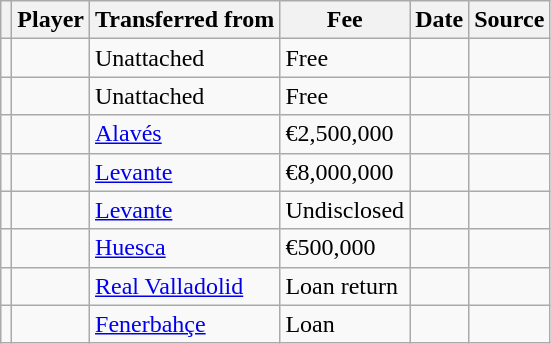<table class="wikitable plainrowheaders sortable">
<tr>
<th></th>
<th scope="col">Player</th>
<th>Transferred from</th>
<th style="width: 65px;">Fee</th>
<th scope="col">Date</th>
<th scope="col">Source</th>
</tr>
<tr>
<td align="center"></td>
<td></td>
<td>Unattached</td>
<td>Free</td>
<td></td>
<td></td>
</tr>
<tr>
<td align="center"></td>
<td></td>
<td>Unattached</td>
<td>Free</td>
<td></td>
<td></td>
</tr>
<tr>
<td align="center"></td>
<td></td>
<td> <a href='#'>Alavés</a></td>
<td>€2,500,000</td>
<td></td>
<td></td>
</tr>
<tr>
<td align="center"></td>
<td></td>
<td> <a href='#'>Levante</a></td>
<td>€8,000,000</td>
<td></td>
<td></td>
</tr>
<tr>
<td align="center"></td>
<td></td>
<td> <a href='#'>Levante</a></td>
<td>Undisclosed</td>
<td></td>
<td></td>
</tr>
<tr>
<td align="center"></td>
<td></td>
<td> <a href='#'>Huesca</a></td>
<td>€500,000</td>
<td></td>
<td></td>
</tr>
<tr>
<td align="center"></td>
<td></td>
<td> <a href='#'>Real Valladolid</a></td>
<td>Loan return</td>
<td></td>
<td></td>
</tr>
<tr>
<td align="center"></td>
<td></td>
<td> <a href='#'>Fenerbahçe</a></td>
<td>Loan</td>
<td></td>
<td></td>
</tr>
</table>
